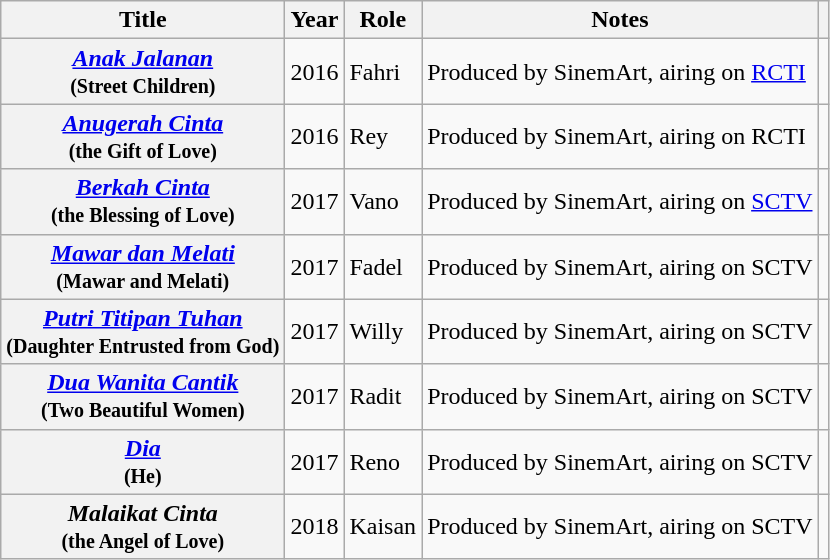<table class="wikitable sortable plainrowheaders">
<tr>
<th scope="col">Title</th>
<th scope="col">Year</th>
<th scope="col">Role</th>
<th scope="col" class="unsortable">Notes</th>
<th scope="col" class="unsortable"></th>
</tr>
<tr>
<th scope="row"><em><a href='#'>Anak Jalanan</a></em><br><small>(Street Children)</small></th>
<td>2016</td>
<td>Fahri</td>
<td>Produced by SinemArt, airing on <a href='#'>RCTI</a></td>
<td align="center"></td>
</tr>
<tr>
<th scope="row"><em><a href='#'>Anugerah Cinta</a></em><br><small>(the Gift of Love)</small></th>
<td>2016</td>
<td>Rey</td>
<td>Produced by SinemArt, airing on RCTI</td>
<td align="center"></td>
</tr>
<tr>
<th scope="row"><em><a href='#'>Berkah Cinta</a></em><br><small>(the Blessing of Love)</small></th>
<td>2017</td>
<td>Vano</td>
<td>Produced by SinemArt, airing on <a href='#'>SCTV</a></td>
<td align="center"></td>
</tr>
<tr>
<th scope="row"><em><a href='#'>Mawar dan Melati</a></em><br><small>(Mawar and Melati)</small></th>
<td>2017</td>
<td>Fadel</td>
<td>Produced by SinemArt, airing on SCTV</td>
<td align="center"></td>
</tr>
<tr>
<th scope="row"><em><a href='#'>Putri Titipan Tuhan</a></em><br><small>(Daughter Entrusted from God)</small></th>
<td>2017</td>
<td>Willy</td>
<td>Produced by SinemArt, airing on SCTV</td>
<td align="center"></td>
</tr>
<tr>
<th scope="row"><em><a href='#'>Dua Wanita Cantik</a></em><br><small>(Two Beautiful Women)</small></th>
<td>2017</td>
<td>Radit</td>
<td>Produced by SinemArt, airing on SCTV</td>
<td align="center"></td>
</tr>
<tr>
<th scope="row"><em><a href='#'>Dia</a></em><br><small>(He)</small></th>
<td>2017</td>
<td>Reno</td>
<td>Produced by SinemArt, airing on SCTV</td>
<td align="center"></td>
</tr>
<tr>
<th scope="row"><em>Malaikat Cinta</em><br><small>(the Angel of Love)</small></th>
<td>2018</td>
<td>Kaisan</td>
<td>Produced by SinemArt, airing on SCTV</td>
<td align="center"></td>
</tr>
</table>
